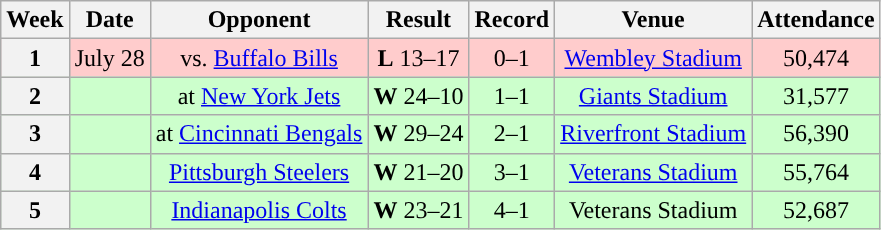<table class="wikitable" style="text-align:center">
<tr>
<th>Week</th>
<th>Date</th>
<th>Opponent</th>
<th>Result</th>
<th>Record</th>
<th>Venue</th>
<th>Attendance</th>
</tr>
<tr style="background:#fcc">
<th>1</th>
<td>July 28</td>
<td>vs. <a href='#'>Buffalo Bills</a></td>
<td><strong>L</strong> 13–17</td>
<td>0–1</td>
<td><a href='#'>Wembley Stadium</a></td>
<td>50,474</td>
</tr>
<tr style="background:#cfc">
<th>2</th>
<td></td>
<td>at <a href='#'>New York Jets</a></td>
<td><strong>W</strong> 24–10</td>
<td>1–1</td>
<td><a href='#'>Giants Stadium</a></td>
<td>31,577</td>
</tr>
<tr style="background:#cfc">
<th>3</th>
<td></td>
<td>at <a href='#'>Cincinnati Bengals</a></td>
<td><strong>W</strong> 29–24</td>
<td>2–1</td>
<td><a href='#'>Riverfront Stadium</a></td>
<td>56,390</td>
</tr>
<tr style="background:#cfc">
<th>4</th>
<td></td>
<td><a href='#'>Pittsburgh Steelers</a></td>
<td><strong>W</strong> 21–20</td>
<td>3–1</td>
<td><a href='#'>Veterans Stadium</a></td>
<td>55,764</td>
</tr>
<tr style="background:#cfc">
<th>5</th>
<td></td>
<td><a href='#'>Indianapolis Colts</a></td>
<td><strong>W</strong> 23–21</td>
<td>4–1</td>
<td>Veterans Stadium</td>
<td>52,687</td>
</tr>
</table>
